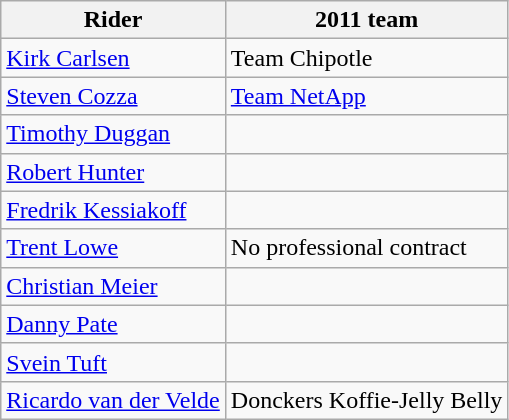<table class="wikitable">
<tr>
<th>Rider</th>
<th>2011 team</th>
</tr>
<tr>
<td><a href='#'>Kirk Carlsen</a></td>
<td>Team Chipotle</td>
</tr>
<tr>
<td><a href='#'>Steven Cozza</a></td>
<td><a href='#'>Team NetApp</a></td>
</tr>
<tr>
<td><a href='#'>Timothy Duggan</a></td>
<td></td>
</tr>
<tr>
<td><a href='#'>Robert Hunter</a></td>
<td></td>
</tr>
<tr>
<td><a href='#'>Fredrik Kessiakoff</a></td>
<td></td>
</tr>
<tr>
<td><a href='#'>Trent Lowe</a></td>
<td>No professional contract</td>
</tr>
<tr>
<td><a href='#'>Christian Meier</a></td>
<td></td>
</tr>
<tr>
<td><a href='#'>Danny Pate</a></td>
<td></td>
</tr>
<tr>
<td><a href='#'>Svein Tuft</a></td>
<td></td>
</tr>
<tr>
<td><a href='#'>Ricardo van der Velde</a></td>
<td>Donckers Koffie-Jelly Belly</td>
</tr>
</table>
